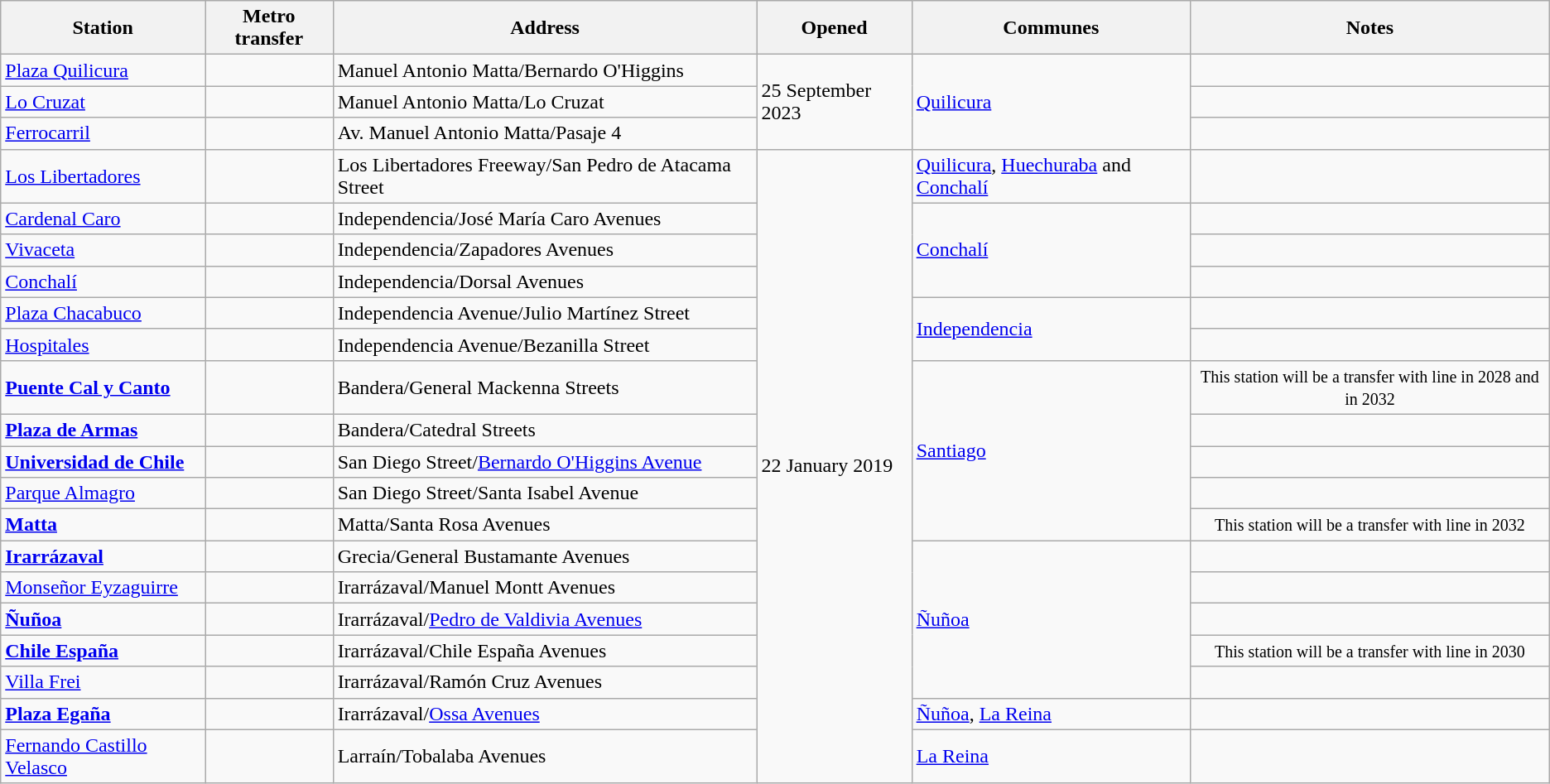<table class=wikitable>
<tr>
<th>Station</th>
<th>Metro transfer</th>
<th>Address</th>
<th>Opened</th>
<th>Communes</th>
<th>Notes</th>
</tr>
<tr>
<td><a href='#'>Plaza Quilicura</a></td>
<td></td>
<td>Manuel Antonio Matta/Bernardo O'Higgins</td>
<td rowspan="3">25 September 2023</td>
<td rowspan="3"><a href='#'>Quilicura</a></td>
<td></td>
</tr>
<tr>
<td><a href='#'>Lo Cruzat</a></td>
<td></td>
<td>Manuel Antonio Matta/Lo Cruzat</td>
<td></td>
</tr>
<tr>
<td><a href='#'>Ferrocarril</a></td>
<td></td>
<td>Av. Manuel Antonio Matta/Pasaje 4</td>
<td></td>
</tr>
<tr>
<td><a href='#'>Los Libertadores</a></td>
<td></td>
<td>Los Libertadores Freeway/San Pedro de Atacama Street</td>
<td rowspan="18">22 January 2019</td>
<td><a href='#'>Quilicura</a>, <a href='#'>Huechuraba</a> and <a href='#'>Conchalí</a></td>
<td></td>
</tr>
<tr>
<td><a href='#'>Cardenal Caro</a></td>
<td></td>
<td>Independencia/José María Caro Avenues</td>
<td rowspan="3"><a href='#'>Conchalí</a></td>
<td></td>
</tr>
<tr>
<td><a href='#'>Vivaceta</a></td>
<td></td>
<td>Independencia/Zapadores Avenues</td>
<td></td>
</tr>
<tr>
<td><a href='#'>Conchalí</a></td>
<td></td>
<td>Independencia/Dorsal Avenues</td>
<td></td>
</tr>
<tr>
<td><a href='#'>Plaza Chacabuco</a></td>
<td></td>
<td>Independencia Avenue/Julio Martínez Street</td>
<td rowspan="2"><a href='#'>Independencia</a></td>
<td></td>
</tr>
<tr>
<td><a href='#'>Hospitales</a></td>
<td></td>
<td>Independencia Avenue/Bezanilla Street</td>
<td></td>
</tr>
<tr>
<td><strong><a href='#'>Puente Cal y Canto</a></strong></td>
<td align=center></td>
<td>Bandera/General Mackenna Streets</td>
<td rowspan="5"><a href='#'>Santiago</a></td>
<td align=center><small>This station will be a transfer with line  in 2028 and  in 2032</small></td>
</tr>
<tr>
<td><strong><a href='#'>Plaza de Armas</a></strong></td>
<td align=center></td>
<td>Bandera/Catedral Streets</td>
<td></td>
</tr>
<tr>
<td><strong><a href='#'>Universidad de Chile</a></strong></td>
<td align=center></td>
<td>San Diego Street/<a href='#'>Bernardo O'Higgins Avenue</a></td>
<td></td>
</tr>
<tr>
<td><a href='#'>Parque Almagro</a></td>
<td></td>
<td>San Diego Street/Santa Isabel Avenue</td>
<td></td>
</tr>
<tr>
<td><strong><a href='#'>Matta</a></strong></td>
<td></td>
<td>Matta/Santa Rosa Avenues</td>
<td align=center><small>This station will be a transfer with line  in 2032</small></td>
</tr>
<tr>
<td><strong><a href='#'>Irarrázaval</a></strong></td>
<td align=center></td>
<td>Grecia/General Bustamante Avenues</td>
<td rowspan="5"><a href='#'>Ñuñoa</a></td>
<td></td>
</tr>
<tr>
<td><a href='#'>Monseñor Eyzaguirre</a></td>
<td></td>
<td>Irarrázaval/Manuel Montt Avenues</td>
<td></td>
</tr>
<tr>
<td><strong><a href='#'>Ñuñoa</a></strong></td>
<td align=center></td>
<td>Irarrázaval/<a href='#'>Pedro de Valdivia Avenues</a></td>
<td></td>
</tr>
<tr>
<td><strong><a href='#'>Chile España</a></strong></td>
<td></td>
<td>Irarrázaval/Chile España Avenues</td>
<td align=center><small>This station will be a transfer with line  in 2030</small></td>
</tr>
<tr>
<td><a href='#'>Villa Frei</a></td>
<td></td>
<td>Irarrázaval/Ramón Cruz Avenues</td>
<td></td>
</tr>
<tr>
<td><strong><a href='#'>Plaza Egaña</a></strong></td>
<td align=center></td>
<td>Irarrázaval/<a href='#'>Ossa Avenues</a></td>
<td><a href='#'>Ñuñoa</a>, <a href='#'>La Reina</a></td>
<td></td>
</tr>
<tr>
<td><a href='#'>Fernando Castillo Velasco</a></td>
<td></td>
<td>Larraín/Tobalaba Avenues</td>
<td><a href='#'>La Reina</a></td>
<td></td>
</tr>
</table>
